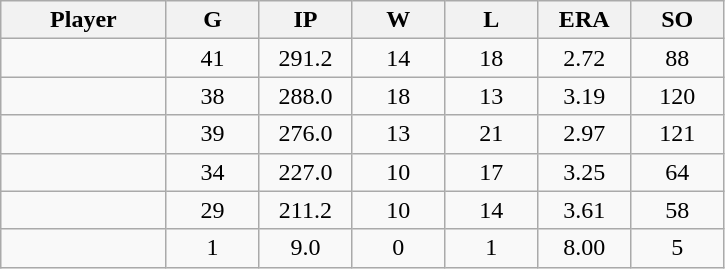<table class="wikitable sortable">
<tr>
<th bgcolor="#DDDDFF" width="16%">Player</th>
<th bgcolor="#DDDDFF" width="9%">G</th>
<th bgcolor="#DDDDFF" width="9%">IP</th>
<th bgcolor="#DDDDFF" width="9%">W</th>
<th bgcolor="#DDDDFF" width="9%">L</th>
<th bgcolor="#DDDDFF" width="9%">ERA</th>
<th bgcolor="#DDDDFF" width="9%">SO</th>
</tr>
<tr align="center">
<td></td>
<td>41</td>
<td>291.2</td>
<td>14</td>
<td>18</td>
<td>2.72</td>
<td>88</td>
</tr>
<tr align="center">
<td></td>
<td>38</td>
<td>288.0</td>
<td>18</td>
<td>13</td>
<td>3.19</td>
<td>120</td>
</tr>
<tr align="center">
<td></td>
<td>39</td>
<td>276.0</td>
<td>13</td>
<td>21</td>
<td>2.97</td>
<td>121</td>
</tr>
<tr align="center">
<td></td>
<td>34</td>
<td>227.0</td>
<td>10</td>
<td>17</td>
<td>3.25</td>
<td>64</td>
</tr>
<tr align="center">
<td></td>
<td>29</td>
<td>211.2</td>
<td>10</td>
<td>14</td>
<td>3.61</td>
<td>58</td>
</tr>
<tr align="center">
<td></td>
<td>1</td>
<td>9.0</td>
<td>0</td>
<td>1</td>
<td>8.00</td>
<td>5</td>
</tr>
</table>
